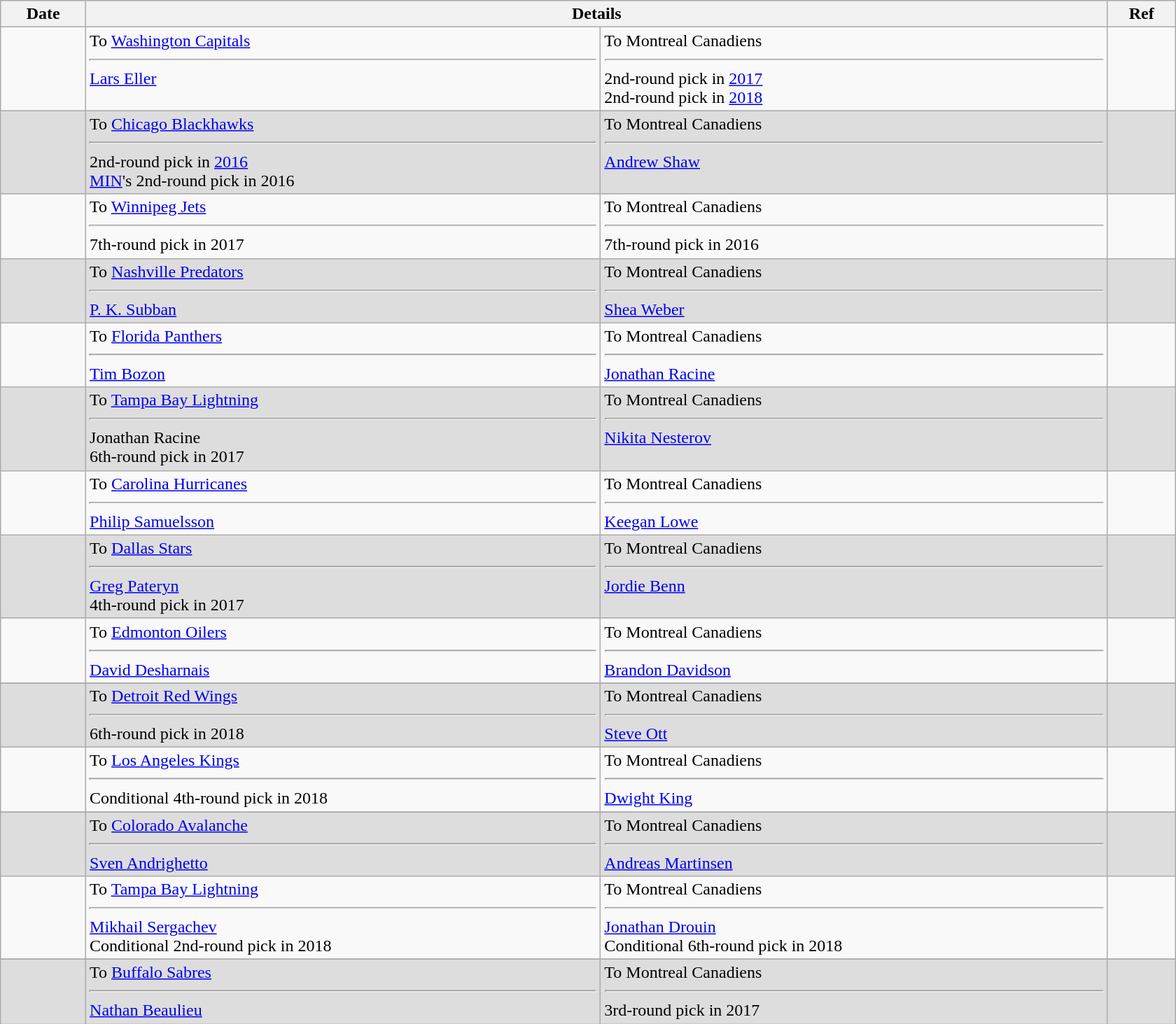<table class="wikitable" style="border-collapse: collapse; width: 70em; padding: 3;">
<tr style="background:#ddd;">
<th>Date</th>
<th colspan="2">Details</th>
<th><strong>Ref</strong></th>
</tr>
<tr>
<td></td>
<td valign="top">To <a href='#'>Washington Capitals</a><hr><a href='#'>Lars Eller</a></td>
<td valign="top">To Montreal Canadiens<hr>2nd-round pick in <a href='#'>2017</a><br>2nd-round pick in <a href='#'>2018</a></td>
<td></td>
</tr>
<tr style="background:#ddd;">
<td></td>
<td valign="top">To <a href='#'>Chicago Blackhawks</a><hr>2nd-round pick in <a href='#'>2016</a><br><a href='#'>MIN</a>'s 2nd-round pick in 2016</td>
<td valign="top">To Montreal Canadiens<hr><a href='#'>Andrew Shaw</a></td>
<td></td>
</tr>
<tr>
<td></td>
<td valign="top">To <a href='#'>Winnipeg Jets</a><hr>7th-round pick in 2017</td>
<td valign="top">To Montreal Canadiens<hr>7th-round pick in 2016</td>
<td></td>
</tr>
<tr style="background:#ddd;">
<td></td>
<td valign="top">To <a href='#'>Nashville Predators</a><hr><a href='#'>P. K. Subban</a></td>
<td valign="top">To Montreal Canadiens<hr><a href='#'>Shea Weber</a></td>
<td></td>
</tr>
<tr>
<td></td>
<td valign="top">To <a href='#'>Florida Panthers</a><hr><a href='#'>Tim Bozon</a></td>
<td valign="top">To Montreal Canadiens<hr><a href='#'>Jonathan Racine</a></td>
<td></td>
</tr>
<tr style="background:#ddd;">
<td></td>
<td valign="top">To <a href='#'>Tampa Bay Lightning</a><hr>Jonathan Racine<br>6th-round pick in 2017</td>
<td valign="top">To Montreal Canadiens<hr><a href='#'>Nikita Nesterov</a></td>
<td></td>
</tr>
<tr>
<td></td>
<td valign="top">To <a href='#'>Carolina Hurricanes</a><hr><a href='#'>Philip Samuelsson</a></td>
<td valign="top">To Montreal Canadiens<hr><a href='#'>Keegan Lowe</a></td>
<td></td>
</tr>
<tr style="background:#ddd;">
<td></td>
<td valign="top">To <a href='#'>Dallas Stars</a><hr><a href='#'>Greg Pateryn</a><br>4th-round pick in 2017</td>
<td valign="top">To Montreal Canadiens<hr><a href='#'>Jordie Benn</a></td>
<td></td>
</tr>
<tr>
<td></td>
<td valign="top">To <a href='#'>Edmonton Oilers</a><hr><a href='#'>David Desharnais</a></td>
<td valign="top">To Montreal Canadiens<hr><a href='#'>Brandon Davidson</a></td>
<td></td>
</tr>
<tr>
</tr>
<tr style="background:#ddd;">
<td></td>
<td valign="top">To <a href='#'>Detroit Red Wings</a><hr>6th-round pick in 2018</td>
<td valign="top">To Montreal Canadiens<hr><a href='#'>Steve Ott</a></td>
<td></td>
</tr>
<tr>
<td></td>
<td valign="top">To <a href='#'>Los Angeles Kings</a><hr>Conditional 4th-round pick in 2018</td>
<td valign="top">To Montreal Canadiens<hr><a href='#'>Dwight King</a></td>
<td></td>
</tr>
<tr>
</tr>
<tr style="background:#ddd;">
<td></td>
<td valign="top">To <a href='#'>Colorado Avalanche</a><hr><a href='#'>Sven Andrighetto</a></td>
<td valign="top">To Montreal Canadiens<hr><a href='#'>Andreas Martinsen</a></td>
<td></td>
</tr>
<tr>
<td></td>
<td valign="top">To <a href='#'>Tampa Bay Lightning</a><hr><a href='#'>Mikhail Sergachev</a><br>Conditional 2nd-round pick in 2018</td>
<td valign="top">To Montreal Canadiens<hr><a href='#'>Jonathan Drouin</a><br>Conditional 6th-round pick in 2018</td>
<td></td>
</tr>
<tr>
</tr>
<tr style="background:#ddd;">
<td></td>
<td valign="top">To <a href='#'>Buffalo Sabres</a><hr><a href='#'>Nathan Beaulieu</a></td>
<td valign="top">To Montreal Canadiens<hr>3rd-round pick in 2017</td>
<td></td>
</tr>
</table>
